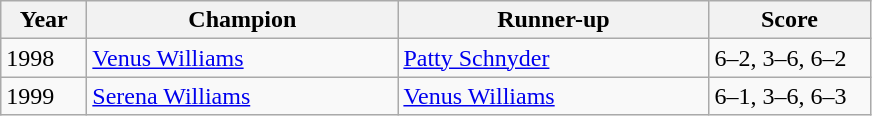<table class="wikitable">
<tr>
<th style="width:50px">Year</th>
<th style="width:200px">Champion</th>
<th style="width:200px">Runner-up</th>
<th style="width:100px" class="unsortable">Score</th>
</tr>
<tr>
<td>1998</td>
<td> <a href='#'>Venus Williams</a></td>
<td> <a href='#'>Patty Schnyder</a></td>
<td>6–2, 3–6, 6–2</td>
</tr>
<tr>
<td>1999</td>
<td> <a href='#'>Serena Williams</a></td>
<td> <a href='#'>Venus Williams</a></td>
<td>6–1, 3–6, 6–3</td>
</tr>
</table>
